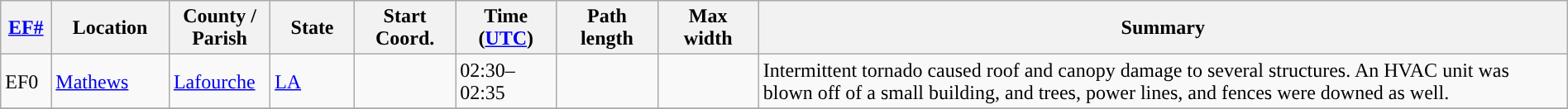<table class="wikitable sortable" style="width:100%;">
<tr>
<th scope="col"  style="width:3%; text-align:center;"><a href='#'>EF#</a></th>
<th scope="col"  style="width:7%; text-align:center;" class="unsortable">Location</th>
<th scope="col"  style="width:6%; text-align:center;" class="unsortable">County / Parish</th>
<th scope="col"  style="width:5%; text-align:center;">State</th>
<th scope="col"  style="width:6%; text-align:center;">Start Coord.</th>
<th scope="col"  style="width:6%; text-align:center;">Time (<a href='#'>UTC</a>)</th>
<th scope="col"  style="width:6%; text-align:center;">Path length</th>
<th scope="col"  style="width:6%; text-align:center;">Max width</th>
<th scope="col" class="unsortable" style="width:48%; text-align:center;">Summary</th>
</tr>
<tr>
<td>EF0</td>
<td><a href='#'>Mathews</a></td>
<td><a href='#'>Lafourche</a></td>
<td><a href='#'>LA</a></td>
<td></td>
<td>02:30–02:35</td>
<td></td>
<td></td>
<td>Intermittent tornado caused roof and canopy damage to several structures. An HVAC unit was blown off of a small building, and trees, power lines, and fences were downed as well.</td>
</tr>
<tr>
</tr>
</table>
